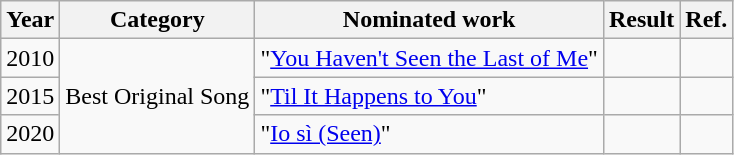<table class="wikitable">
<tr>
<th>Year</th>
<th>Category</th>
<th>Nominated work</th>
<th>Result</th>
<th>Ref.</th>
</tr>
<tr>
<td>2010</td>
<td rowspan="3">Best Original Song</td>
<td>"<a href='#'>You Haven't Seen the Last of Me</a>" </td>
<td></td>
<td align="center"></td>
</tr>
<tr>
<td>2015</td>
<td>"<a href='#'>Til It Happens to You</a>" </td>
<td></td>
<td align="center"></td>
</tr>
<tr>
<td>2020</td>
<td>"<a href='#'>Io sì (Seen)</a>" </td>
<td></td>
<td align="center"></td>
</tr>
</table>
